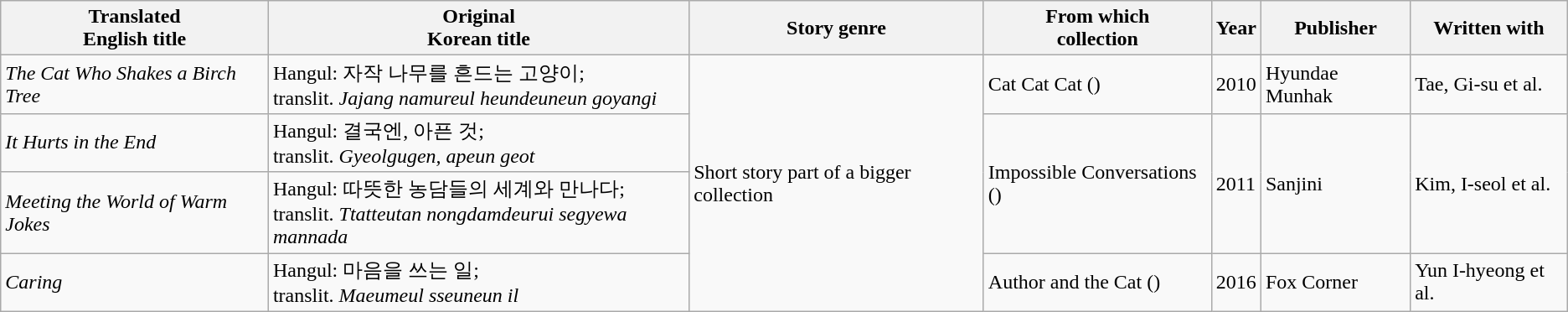<table class="wikitable">
<tr>
<th>Translated <br>English title</th>
<th>Original <br>Korean title</th>
<th>Story genre</th>
<th>From which<br>collection</th>
<th>Year</th>
<th>Publisher</th>
<th>Written with</th>
</tr>
<tr>
<td><em>The Cat Who Shakes a Birch Tree</em></td>
<td>Hangul: 자작 나무를 흔드는 고양이; <br>translit. <em>Jajang namureul heundeuneun goyangi</em></td>
<td rowspan="4">Short story part of a bigger collection</td>
<td>Cat Cat Cat ()</td>
<td>2010</td>
<td>Hyundae Munhak</td>
<td>Tae, Gi-su et al.</td>
</tr>
<tr>
<td><em>It Hurts in the End</em></td>
<td>Hangul: 결국엔, 아픈 것; <br>translit. <em>Gyeolgugen, apeun geot</em></td>
<td rowspan="2">Impossible Conversations ()</td>
<td rowspan="2">2011</td>
<td rowspan="2">Sanjini</td>
<td rowspan="2">Kim, I-seol et al.</td>
</tr>
<tr>
<td><em>Meeting the World of Warm Jokes</em></td>
<td>Hangul: 따뜻한 농담들의 세계와 만나다; <br>translit. <em>Ttatteutan nongdamdeurui segyewa mannada</em></td>
</tr>
<tr>
<td><em>Caring</em></td>
<td>Hangul: 마음을 쓰는 일; <br>translit. <em>Maeumeul sseuneun il</em></td>
<td>Author and the Cat ()</td>
<td>2016</td>
<td>Fox Corner</td>
<td>Yun I-hyeong et al.</td>
</tr>
</table>
